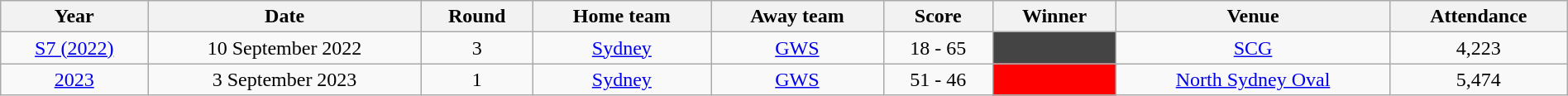<table class="wikitable" style="width:100%; margin:0 left; text-align:center">
<tr>
<th>Year</th>
<th>Date</th>
<th>Round</th>
<th>Home team</th>
<th>Away team</th>
<th>Score</th>
<th>Winner</th>
<th>Venue</th>
<th>Attendance</th>
</tr>
<tr>
<td><a href='#'>S7 (2022)</a></td>
<td>10 September 2022</td>
<td>3</td>
<td><a href='#'>Sydney</a></td>
<td><a href='#'>GWS</a></td>
<td>18 - 65</td>
<td bgcolor="#444444" style="text-align: center;" div></td>
<td><a href='#'>SCG</a></td>
<td>4,223</td>
</tr>
<tr>
<td><a href='#'>2023</a></td>
<td>3 September 2023</td>
<td>1</td>
<td><a href='#'>Sydney</a></td>
<td><a href='#'>GWS</a></td>
<td>51 - 46</td>
<td bgcolor="red" style="text-align: center;" div></td>
<td><a href='#'>North Sydney Oval</a></td>
<td>5,474</td>
</tr>
</table>
